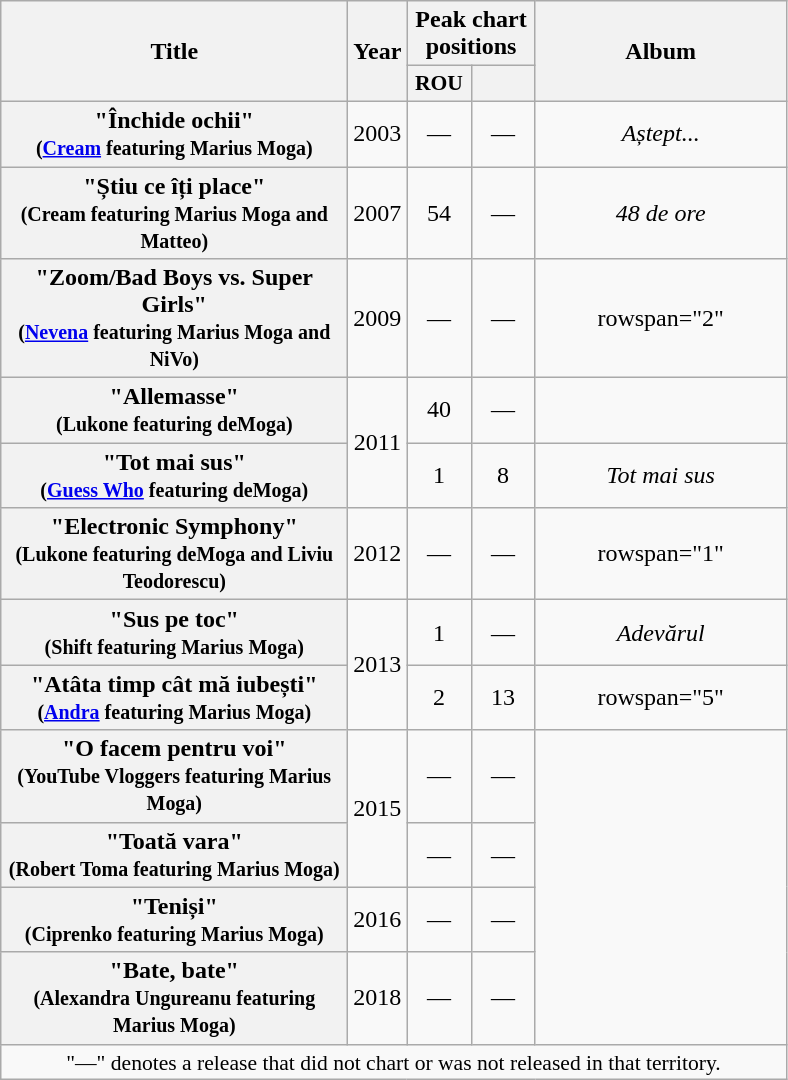<table class="wikitable plainrowheaders" style="text-align:center;">
<tr>
<th scope="col" rowspan="2" style="width:14em;">Title</th>
<th scope="col" rowspan="2" style="width:1em;">Year</th>
<th colspan="2" scope="col">Peak chart positions</th>
<th scope="col" rowspan="2" style="width:10em;">Album</th>
</tr>
<tr>
<th scope="col" style="width:2.5em;font-size:90%;">ROU<br></th>
<th scope="col" style="width:2.5em;font-size:90%;"><br></th>
</tr>
<tr>
<th scope="row">"Închide ochii"<br><small>(<a href='#'>Cream</a> featuring Marius Moga)</small></th>
<td rowspan="1">2003</td>
<td>—</td>
<td>—</td>
<td><em>Aștept...</em></td>
</tr>
<tr>
<th scope="row">"Știu ce îți place"<br><small>(Cream featuring Marius Moga and Matteo)</small></th>
<td rowspan="1">2007</td>
<td>54</td>
<td>—</td>
<td><em>48 de ore</em></td>
</tr>
<tr>
<th scope="row">"Zoom/Bad Boys vs. Super Girls"<br><small>(<a href='#'>Nevena</a> featuring Marius Moga and NiVo)</small></th>
<td rowspan="1">2009</td>
<td>—</td>
<td>—</td>
<td>rowspan="2" </td>
</tr>
<tr>
<th scope="row">"Allemasse"<br><small>(Lukone featuring deMoga)</small></th>
<td rowspan="2">2011</td>
<td>40</td>
<td>—</td>
</tr>
<tr>
<th scope="row">"Tot mai sus"<br><small>(<a href='#'>Guess Who</a> featuring deMoga)</small></th>
<td>1</td>
<td>8</td>
<td><em>Tot mai sus</em></td>
</tr>
<tr>
<th scope="row">"Electronic Symphony"<br><small>(Lukone featuring deMoga and Liviu Teodorescu)</small></th>
<td rowspan="1">2012</td>
<td>—</td>
<td>—</td>
<td>rowspan="1" </td>
</tr>
<tr>
<th scope="row">"Sus pe toc"<br><small>(Shift featuring Marius Moga)</small></th>
<td rowspan="2">2013</td>
<td>1</td>
<td>—</td>
<td><em>Adevărul</em></td>
</tr>
<tr>
<th scope="row">"Atâta timp cât mă iubești"<br><small>(<a href='#'>Andra</a> featuring Marius Moga)</small></th>
<td>2</td>
<td>13</td>
<td>rowspan="5" </td>
</tr>
<tr>
<th scope="row">"O facem pentru voi"<br><small>(YouTube Vloggers featuring Marius Moga)</small></th>
<td rowspan="2">2015</td>
<td>—</td>
<td>—</td>
</tr>
<tr>
<th scope="row">"Toată vara"<br><small>(Robert Toma featuring Marius Moga)</small></th>
<td>—</td>
<td>—</td>
</tr>
<tr>
<th scope="row">"Teniși"<br><small>(Ciprenko featuring Marius Moga)</small></th>
<td rowspan="1">2016</td>
<td>—</td>
<td>—</td>
</tr>
<tr>
<th scope="row">"Bate, bate"<br><small>(Alexandra Ungureanu featuring Marius Moga)</small></th>
<td rowspan="1">2018</td>
<td>—</td>
<td>—</td>
</tr>
<tr>
<td colspan="15" style="font-size:90%">"—" denotes a release that did not chart or was not released in that territory.</td>
</tr>
</table>
